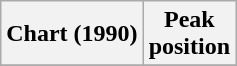<table class="wikitable sortable plainrowheaders" style="text-align:center">
<tr>
<th>Chart (1990)</th>
<th>Peak<br>position</th>
</tr>
<tr>
</tr>
</table>
